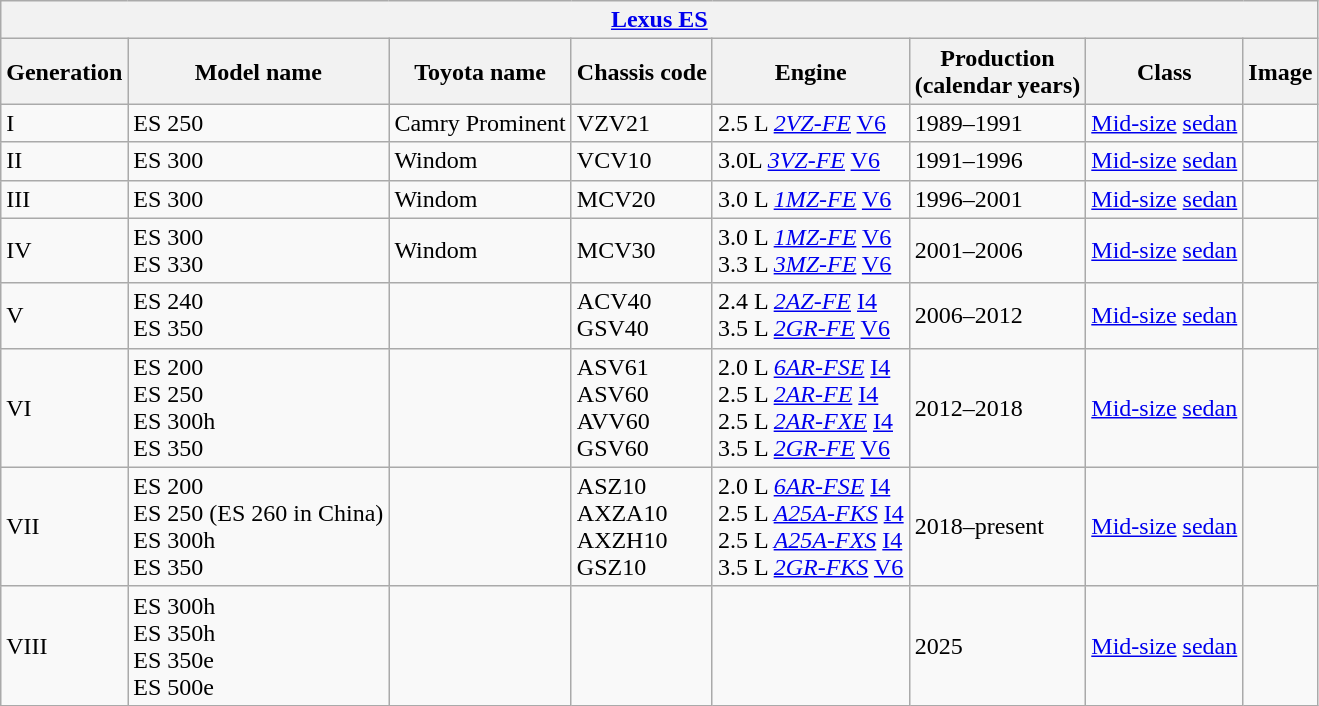<table class="wikitable collapsible" style="font-size:97% style="width:90%; text-align:center">
<tr>
<th colspan=8 align=left><a href='#'>Lexus ES</a></th>
</tr>
<tr>
<th>Generation</th>
<th>Model name</th>
<th>Toyota name</th>
<th>Chassis code</th>
<th>Engine</th>
<th>Production<br>(calendar years)</th>
<th>Class</th>
<th>Image</th>
</tr>
<tr>
<td>I</td>
<td>ES 250</td>
<td>Camry Prominent</td>
<td>VZV21</td>
<td>2.5 L <em><a href='#'>2VZ-FE</a></em> <a href='#'>V6</a></td>
<td>1989–1991</td>
<td><a href='#'>Mid-size</a> <a href='#'>sedan</a></td>
<td></td>
</tr>
<tr>
<td>II</td>
<td>ES 300</td>
<td>Windom</td>
<td>VCV10</td>
<td>3.0L <em> <a href='#'>3VZ-FE</a></em> <a href='#'>V6</a></td>
<td>1991–1996</td>
<td><a href='#'>Mid-size</a> <a href='#'>sedan</a></td>
<td></td>
</tr>
<tr>
<td>III</td>
<td>ES 300</td>
<td>Windom</td>
<td>MCV20</td>
<td>3.0 L <em><a href='#'>1MZ-FE</a></em> <a href='#'>V6</a></td>
<td>1996–2001</td>
<td><a href='#'>Mid-size</a> <a href='#'>sedan</a></td>
<td></td>
</tr>
<tr>
<td>IV</td>
<td>ES 300<br>ES 330</td>
<td>Windom</td>
<td>MCV30</td>
<td>3.0 L <em><a href='#'>1MZ-FE</a></em> <a href='#'>V6</a><br>3.3 L <em><a href='#'>3MZ-FE</a></em> <a href='#'>V6</a></td>
<td>2001–2006</td>
<td><a href='#'>Mid-size</a> <a href='#'>sedan</a></td>
<td></td>
</tr>
<tr>
<td>V</td>
<td>ES 240<br>ES 350</td>
<td></td>
<td>ACV40<br>GSV40</td>
<td>2.4 L <em><a href='#'>2AZ-FE</a></em> <a href='#'>I4</a><br>3.5 L <em><a href='#'>2GR-FE</a></em> <a href='#'>V6</a></td>
<td>2006–2012</td>
<td><a href='#'>Mid-size</a> <a href='#'>sedan</a></td>
<td></td>
</tr>
<tr>
<td>VI</td>
<td>ES 200<br>ES 250<br>ES 300h<br>ES 350</td>
<td></td>
<td>ASV61<br>ASV60<br>AVV60<br>GSV60</td>
<td>2.0 L <em><a href='#'>6AR-FSE</a></em> <a href='#'>I4</a><br>2.5 L <em><a href='#'>2AR-FE</a></em> <a href='#'>I4</a><br>2.5 L <em><a href='#'>2AR-FXE</a></em> <a href='#'>I4</a><br>3.5 L <em><a href='#'>2GR-FE</a></em> <a href='#'>V6</a></td>
<td>2012–2018</td>
<td><a href='#'>Mid-size</a> <a href='#'>sedan</a></td>
<td></td>
</tr>
<tr>
<td>VII</td>
<td>ES 200<br>ES 250 (ES 260 in China)<br>ES 300h<br>ES 350</td>
<td></td>
<td>ASZ10<br>AXZA10<br>AXZH10<br>GSZ10</td>
<td>2.0 L <em><a href='#'>6AR-FSE</a></em> <a href='#'>I4</a><br>2.5 L <em><a href='#'>A25A-FKS</a></em> <a href='#'>I4</a><br>2.5 L <em><a href='#'>A25A-FXS</a></em> <a href='#'>I4</a><br>3.5 L <em><a href='#'>2GR-FKS</a></em> <a href='#'>V6</a></td>
<td>2018–present</td>
<td><a href='#'>Mid-size</a> <a href='#'>sedan</a></td>
<td></td>
</tr>
<tr>
<td>VIII</td>
<td>ES 300h<br>ES 350h<br>ES 350e<br>ES 500e</td>
<td></td>
<td></td>
<td></td>
<td>2025</td>
<td><a href='#'>Mid-size</a> <a href='#'>sedan</a></td>
<td></td>
</tr>
</table>
